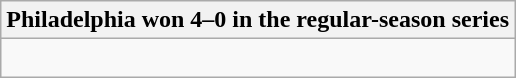<table class="wikitable collapsible collapsed">
<tr>
<th>Philadelphia won 4–0 in the regular-season series</th>
</tr>
<tr>
<td><br>


</td>
</tr>
</table>
